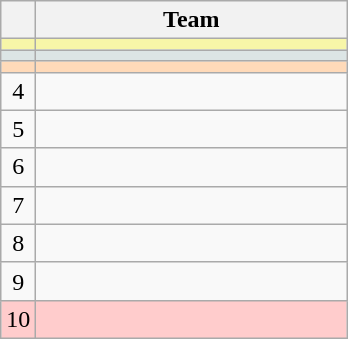<table class="wikitable" style="text-align:center">
<tr>
<th width=15></th>
<th width=200>Team</th>
</tr>
<tr bgcolor="#F7F6A8">
<td align="center"></td>
<td align=left></td>
</tr>
<tr bgcolor="#DCE5E5">
<td align="center"></td>
<td align=left></td>
</tr>
<tr bgcolor="#FFDAB9">
<td align="center"></td>
<td align=left></td>
</tr>
<tr>
<td>4</td>
<td align=left></td>
</tr>
<tr>
<td>5</td>
<td align=left></td>
</tr>
<tr>
<td>6</td>
<td align=left></td>
</tr>
<tr>
<td>7</td>
<td align=left></td>
</tr>
<tr>
<td>8</td>
<td align=left></td>
</tr>
<tr align=center>
<td>9</td>
<td align=left></td>
</tr>
<tr align=center bgcolor="#ffcccc">
<td>10</td>
<td align=left></td>
</tr>
</table>
